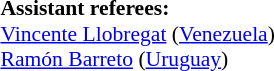<table width=50% style="font-size: 90%">
<tr>
<td><br><br>
<strong>Assistant referees:</strong>
<br><a href='#'>Vincente Llobregat</a> (<a href='#'>Venezuela</a>)
<br><a href='#'>Ramón Barreto</a> (<a href='#'>Uruguay</a>)</td>
</tr>
</table>
